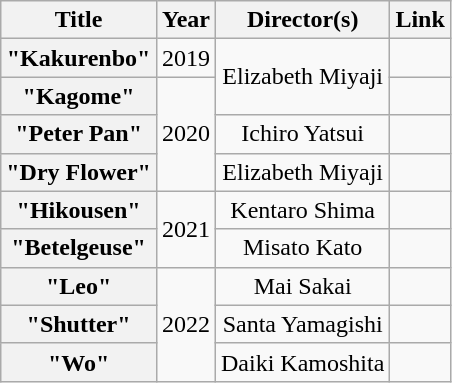<table class="wikitable plainrowheaders" style="text-align:center;">
<tr>
<th>Title</th>
<th>Year</th>
<th>Director(s)</th>
<th>Link</th>
</tr>
<tr>
<th scope="row">"Kakurenbo"</th>
<td>2019</td>
<td rowspan=2>Elizabeth Miyaji</td>
<td></td>
</tr>
<tr>
<th scope="row">"Kagome"</th>
<td rowspan=3>2020</td>
<td></td>
</tr>
<tr>
<th scope="row">"Peter Pan"</th>
<td>Ichiro Yatsui</td>
<td></td>
</tr>
<tr>
<th scope="row">"Dry Flower"</th>
<td>Elizabeth Miyaji</td>
<td></td>
</tr>
<tr>
<th scope="row">"Hikousen"</th>
<td rowspan=2>2021</td>
<td>Kentaro Shima</td>
<td></td>
</tr>
<tr>
<th scope="row">"Betelgeuse"</th>
<td>Misato Kato</td>
<td></td>
</tr>
<tr>
<th scope="row">"Leo"</th>
<td rowspan=3>2022</td>
<td>Mai Sakai</td>
<td></td>
</tr>
<tr>
<th scope="row">"Shutter"</th>
<td>Santa Yamagishi</td>
<td></td>
</tr>
<tr>
<th scope="row">"Wo"</th>
<td>Daiki Kamoshita</td>
<td></td>
</tr>
</table>
